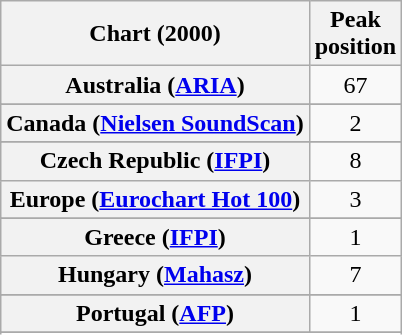<table class="wikitable sortable plainrowheaders" style="text-align:center">
<tr>
<th>Chart (2000)</th>
<th>Peak<br>position</th>
</tr>
<tr>
<th scope="row">Australia (<a href='#'>ARIA</a>)</th>
<td>67</td>
</tr>
<tr>
</tr>
<tr>
</tr>
<tr>
</tr>
<tr>
<th scope="row">Canada (<a href='#'>Nielsen SoundScan</a>)</th>
<td>2</td>
</tr>
<tr>
</tr>
<tr>
<th scope="row">Czech Republic (<a href='#'>IFPI</a>)</th>
<td>8</td>
</tr>
<tr>
<th scope="row">Europe (<a href='#'>Eurochart Hot 100</a>)</th>
<td>3</td>
</tr>
<tr>
</tr>
<tr>
</tr>
<tr>
<th scope="row">Greece (<a href='#'>IFPI</a>)</th>
<td>1</td>
</tr>
<tr>
<th scope="row">Hungary (<a href='#'>Mahasz</a>)</th>
<td>7</td>
</tr>
<tr>
</tr>
<tr>
</tr>
<tr>
</tr>
<tr>
<th scope="row">Portugal (<a href='#'>AFP</a>)</th>
<td>1</td>
</tr>
<tr>
</tr>
<tr>
</tr>
<tr>
</tr>
<tr>
</tr>
<tr>
</tr>
<tr>
</tr>
<tr>
</tr>
<tr>
</tr>
<tr>
</tr>
<tr>
</tr>
</table>
